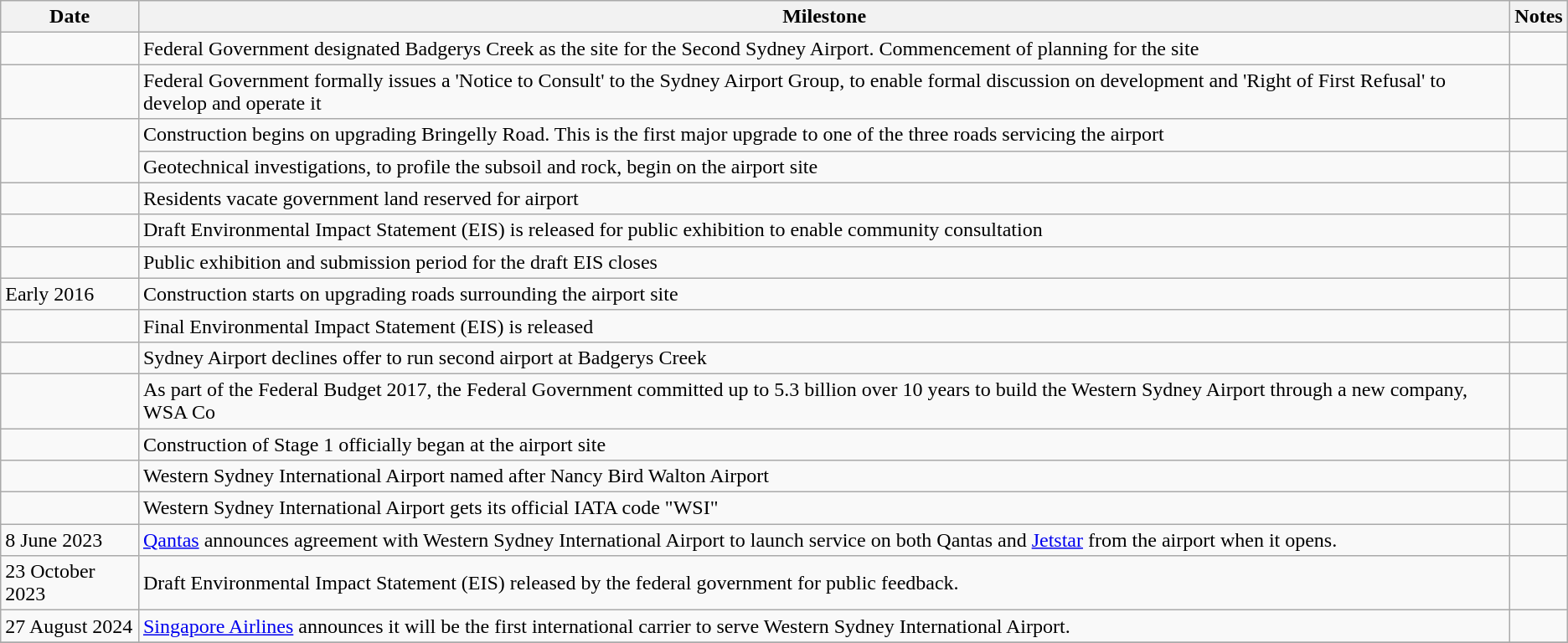<table class="wikitable sortable">
<tr>
<th>Date</th>
<th>Milestone</th>
<th>Notes</th>
</tr>
<tr>
<td></td>
<td>Federal Government designated Badgerys Creek as the site for the Second Sydney Airport. Commencement of planning for the site</td>
<td></td>
</tr>
<tr>
<td></td>
<td>Federal Government formally issues a 'Notice to Consult' to the Sydney Airport Group, to enable formal discussion on development and 'Right of First Refusal' to develop and operate it</td>
<td></td>
</tr>
<tr>
<td rowspan=2></td>
<td>Construction begins on upgrading Bringelly Road. This is the first major upgrade to one of the three roads servicing the airport</td>
<td></td>
</tr>
<tr>
<td>Geotechnical investigations, to profile the subsoil and rock, begin on the airport site</td>
<td></td>
</tr>
<tr>
<td></td>
<td>Residents vacate government land reserved for airport</td>
<td></td>
</tr>
<tr>
<td></td>
<td>Draft Environmental Impact Statement (EIS) is released for public exhibition to enable community consultation</td>
<td></td>
</tr>
<tr>
<td></td>
<td>Public exhibition and submission period for the draft EIS closes</td>
<td></td>
</tr>
<tr>
<td>Early 2016</td>
<td>Construction starts on upgrading roads surrounding the airport site</td>
<td></td>
</tr>
<tr>
<td></td>
<td>Final Environmental Impact Statement (EIS) is released</td>
<td></td>
</tr>
<tr>
<td></td>
<td>Sydney Airport declines offer to run second airport at Badgerys Creek</td>
<td></td>
</tr>
<tr>
<td></td>
<td>As part of the Federal Budget 2017, the Federal Government committed up to 5.3 billion over 10 years to build the Western Sydney Airport through a new company, WSA Co</td>
<td></td>
</tr>
<tr>
<td></td>
<td>Construction of Stage 1 officially began at the airport site</td>
<td></td>
</tr>
<tr>
<td></td>
<td>Western Sydney International Airport named after Nancy Bird Walton Airport</td>
<td></td>
</tr>
<tr>
<td></td>
<td>Western Sydney International Airport gets its official IATA code "WSI"</td>
<td></td>
</tr>
<tr>
<td>8 June 2023</td>
<td><a href='#'>Qantas</a> announces agreement with Western Sydney International Airport to launch service on both Qantas and <a href='#'>Jetstar</a> from the airport when it opens.</td>
<td></td>
</tr>
<tr>
<td>23 October 2023</td>
<td>Draft Environmental Impact Statement (EIS) released by the federal government for public feedback.</td>
<td></td>
</tr>
<tr>
<td>27 August 2024</td>
<td><a href='#'>Singapore Airlines</a> announces it will be the first international carrier to serve Western Sydney International Airport.</td>
<td></td>
</tr>
<tr>
</tr>
</table>
